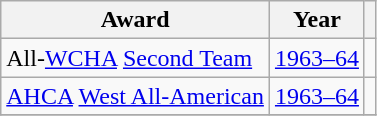<table class="wikitable">
<tr>
<th>Award</th>
<th>Year</th>
<th></th>
</tr>
<tr>
<td>All-<a href='#'>WCHA</a> <a href='#'>Second Team</a></td>
<td><a href='#'>1963–64</a></td>
<td></td>
</tr>
<tr>
<td><a href='#'>AHCA</a> <a href='#'>West All-American</a></td>
<td><a href='#'>1963–64</a></td>
<td></td>
</tr>
<tr>
</tr>
</table>
